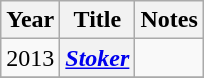<table class="wikitable plainrowheaders sortable">
<tr>
<th scope="col">Year</th>
<th scope="col">Title</th>
<th class="unsortable" scope="col">Notes</th>
</tr>
<tr>
<td>2013</td>
<th scope="row"><em><a href='#'>Stoker</a></em></th>
<td></td>
</tr>
<tr>
</tr>
</table>
